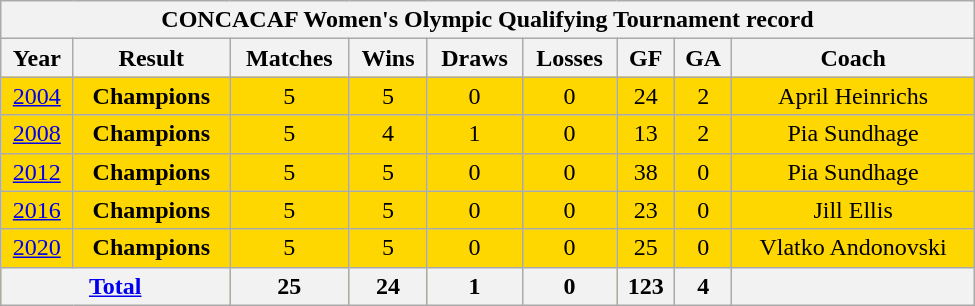<table class="wikitable"  style="text-align:center; width:650px;">
<tr>
<th colspan=9><strong>CONCACAF Women's Olympic Qualifying Tournament record</strong></th>
</tr>
<tr>
<th>Year</th>
<th>Result</th>
<th>Matches</th>
<th>Wins</th>
<th>Draws</th>
<th>Losses</th>
<th>GF</th>
<th>GA</th>
<th>Coach</th>
</tr>
<tr style="background:gold;">
<td> <a href='#'>2004</a></td>
<td><strong>Champions</strong></td>
<td>5</td>
<td>5</td>
<td>0</td>
<td>0</td>
<td>24</td>
<td>2</td>
<td>April Heinrichs</td>
</tr>
<tr style="background:gold;">
<td> <a href='#'>2008</a></td>
<td><strong>Champions</strong></td>
<td>5</td>
<td>4</td>
<td>1</td>
<td>0</td>
<td>13</td>
<td>2</td>
<td>Pia Sundhage</td>
</tr>
<tr style="background:gold;">
<td> <a href='#'>2012</a></td>
<td><strong>Champions</strong></td>
<td>5</td>
<td>5</td>
<td>0</td>
<td>0</td>
<td>38</td>
<td>0</td>
<td>Pia Sundhage</td>
</tr>
<tr style="background:gold;">
<td> <a href='#'>2016</a></td>
<td><strong>Champions</strong></td>
<td>5</td>
<td>5</td>
<td>0</td>
<td>0</td>
<td>23</td>
<td>0</td>
<td>Jill Ellis</td>
</tr>
<tr style="background:gold;">
<td> <a href='#'>2020</a></td>
<td><strong>Champions</strong></td>
<td>5</td>
<td>5</td>
<td>0</td>
<td>0</td>
<td>25</td>
<td>0</td>
<td>Vlatko Andonovski</td>
</tr>
<tr style="background:gold;">
<th colspan=2><a href='#'>Total</a></th>
<th>25</th>
<th>24</th>
<th>1</th>
<th>0</th>
<th>123</th>
<th>4</th>
<th></th>
</tr>
</table>
